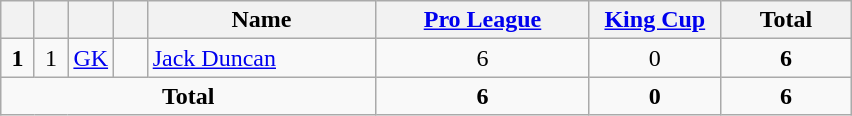<table class="wikitable" style="text-align:center">
<tr>
<th width=15></th>
<th width=15></th>
<th width=15></th>
<th width=15></th>
<th width=145>Name</th>
<th width=135><a href='#'>Pro League</a></th>
<th width=80><a href='#'>King Cup</a></th>
<th width=80>Total</th>
</tr>
<tr>
<td><strong>1</strong></td>
<td>1</td>
<td><a href='#'>GK</a></td>
<td></td>
<td align=left><a href='#'>Jack Duncan</a></td>
<td>6</td>
<td>0</td>
<td><strong>6</strong></td>
</tr>
<tr>
<td colspan=5><strong>Total</strong></td>
<td><strong>6</strong></td>
<td><strong>0</strong></td>
<td><strong>6</strong></td>
</tr>
</table>
